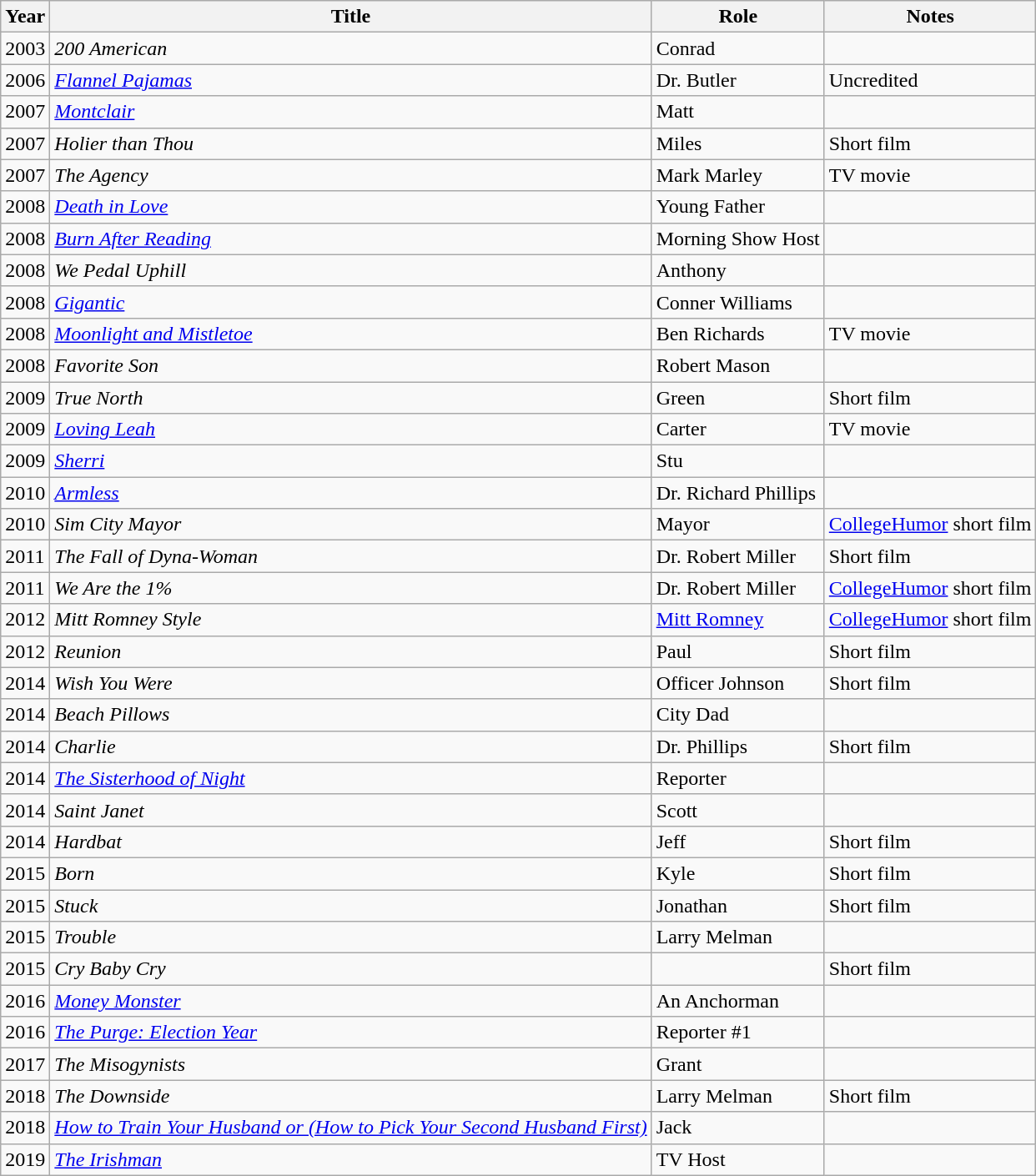<table class="wikitable sortable">
<tr>
<th>Year</th>
<th>Title</th>
<th>Role</th>
<th class="unsortable">Notes</th>
</tr>
<tr>
<td>2003</td>
<td><em>200 American</em></td>
<td>Conrad</td>
<td></td>
</tr>
<tr>
<td>2006</td>
<td><em><a href='#'>Flannel Pajamas</a></em></td>
<td>Dr. Butler</td>
<td>Uncredited</td>
</tr>
<tr>
<td>2007</td>
<td><em><a href='#'>Montclair</a></em></td>
<td>Matt</td>
<td></td>
</tr>
<tr>
<td>2007</td>
<td><em>Holier than Thou</em></td>
<td>Miles</td>
<td>Short film</td>
</tr>
<tr>
<td>2007</td>
<td><em>The Agency</em></td>
<td>Mark Marley</td>
<td>TV movie</td>
</tr>
<tr>
<td>2008</td>
<td><em><a href='#'>Death in Love</a></em></td>
<td>Young Father</td>
<td></td>
</tr>
<tr>
<td>2008</td>
<td><em><a href='#'>Burn After Reading</a></em></td>
<td>Morning Show Host</td>
<td></td>
</tr>
<tr>
<td>2008</td>
<td><em>We Pedal Uphill</em></td>
<td>Anthony</td>
<td></td>
</tr>
<tr>
<td>2008</td>
<td><em><a href='#'>Gigantic</a></em></td>
<td>Conner Williams</td>
<td></td>
</tr>
<tr>
<td>2008</td>
<td><em><a href='#'>Moonlight and Mistletoe</a></em></td>
<td>Ben Richards</td>
<td>TV movie</td>
</tr>
<tr>
<td>2008</td>
<td><em>Favorite Son</em></td>
<td>Robert Mason</td>
<td></td>
</tr>
<tr>
<td>2009</td>
<td><em>True North</em></td>
<td>Green</td>
<td>Short film</td>
</tr>
<tr>
<td>2009</td>
<td><em><a href='#'>Loving Leah</a></em></td>
<td>Carter</td>
<td>TV movie</td>
</tr>
<tr>
<td>2009</td>
<td><em><a href='#'>Sherri</a></em></td>
<td>Stu</td>
<td></td>
</tr>
<tr>
<td>2010</td>
<td><em><a href='#'>Armless</a></em></td>
<td>Dr. Richard Phillips</td>
<td></td>
</tr>
<tr>
<td>2010</td>
<td><em>Sim City Mayor</em></td>
<td>Mayor</td>
<td><a href='#'>CollegeHumor</a> short film</td>
</tr>
<tr>
<td>2011</td>
<td><em>The Fall of Dyna-Woman</em></td>
<td>Dr. Robert Miller</td>
<td>Short film</td>
</tr>
<tr>
<td>2011</td>
<td><em>We Are the 1%</em></td>
<td>Dr. Robert Miller</td>
<td><a href='#'>CollegeHumor</a> short film</td>
</tr>
<tr>
<td>2012</td>
<td><em>Mitt Romney Style</em></td>
<td><a href='#'>Mitt Romney</a></td>
<td><a href='#'>CollegeHumor</a> short film</td>
</tr>
<tr>
<td>2012</td>
<td><em>Reunion</em></td>
<td>Paul</td>
<td>Short film</td>
</tr>
<tr>
<td>2014</td>
<td><em>Wish You Were</em></td>
<td>Officer Johnson</td>
<td>Short film</td>
</tr>
<tr>
<td>2014</td>
<td><em>Beach Pillows</em></td>
<td>City Dad</td>
<td></td>
</tr>
<tr>
<td>2014</td>
<td><em>Charlie</em></td>
<td>Dr. Phillips</td>
<td>Short film</td>
</tr>
<tr>
<td>2014</td>
<td><em><a href='#'>The Sisterhood of Night</a></em></td>
<td>Reporter</td>
<td></td>
</tr>
<tr>
<td>2014</td>
<td><em>Saint Janet</em></td>
<td>Scott</td>
<td></td>
</tr>
<tr>
<td>2014</td>
<td><em>Hardbat</em></td>
<td>Jeff</td>
<td>Short film</td>
</tr>
<tr>
<td>2015</td>
<td><em>Born</em></td>
<td>Kyle</td>
<td>Short film</td>
</tr>
<tr>
<td>2015</td>
<td><em>Stuck</em></td>
<td>Jonathan</td>
<td>Short film</td>
</tr>
<tr>
<td>2015</td>
<td><em>Trouble</em></td>
<td>Larry Melman</td>
<td></td>
</tr>
<tr>
<td>2015</td>
<td><em>Cry Baby Cry</em></td>
<td></td>
<td>Short film</td>
</tr>
<tr>
<td>2016</td>
<td><em><a href='#'>Money Monster</a></em></td>
<td>An Anchorman</td>
<td></td>
</tr>
<tr>
<td>2016</td>
<td><em><a href='#'>The Purge: Election Year</a></em></td>
<td>Reporter #1</td>
<td></td>
</tr>
<tr>
<td>2017</td>
<td><em>The Misogynists</em></td>
<td>Grant</td>
<td></td>
</tr>
<tr>
<td>2018</td>
<td><em>The Downside</em></td>
<td>Larry Melman</td>
<td>Short film</td>
</tr>
<tr>
<td>2018</td>
<td><em><a href='#'>How to Train Your Husband or (How to Pick Your Second Husband First)</a></em></td>
<td>Jack</td>
<td></td>
</tr>
<tr>
<td>2019</td>
<td><em><a href='#'>The Irishman</a></em></td>
<td>TV Host</td>
<td></td>
</tr>
</table>
